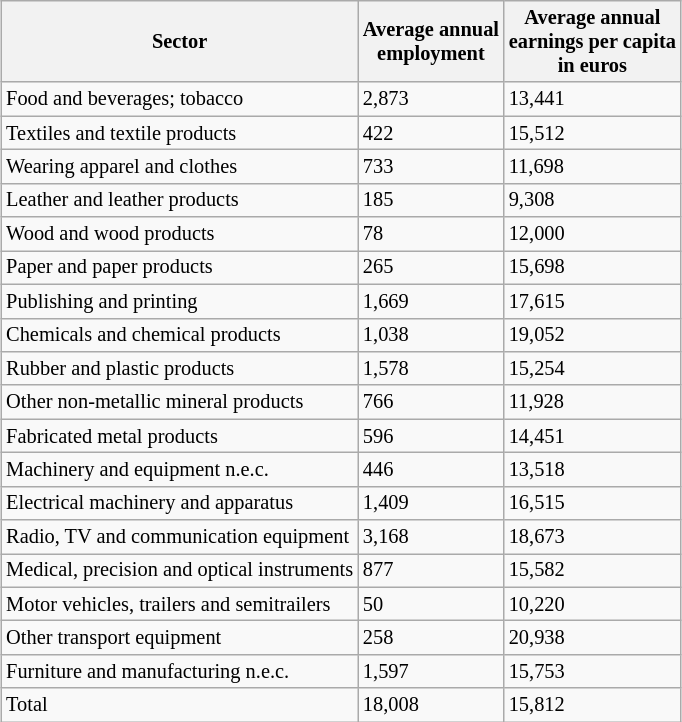<table class="wikitable" style="float:center; font-size:85%; margin-left:15px;">
<tr>
<th>Sector</th>
<th>Average annual<br>employment</th>
<th>Average annual<br>earnings per capita<br>in euros</th>
</tr>
<tr>
<td>Food and beverages; tobacco</td>
<td>2,873</td>
<td>13,441</td>
</tr>
<tr>
<td>Textiles and textile products</td>
<td>422</td>
<td>15,512</td>
</tr>
<tr>
<td>Wearing apparel and clothes</td>
<td>733</td>
<td>11,698</td>
</tr>
<tr>
<td>Leather and leather products</td>
<td>185</td>
<td>9,308</td>
</tr>
<tr>
<td>Wood and wood products</td>
<td>78</td>
<td>12,000</td>
</tr>
<tr>
<td>Paper and paper products</td>
<td>265</td>
<td>15,698</td>
</tr>
<tr>
<td>Publishing and printing</td>
<td>1,669</td>
<td>17,615</td>
</tr>
<tr>
<td>Chemicals and chemical products</td>
<td>1,038</td>
<td>19,052</td>
</tr>
<tr>
<td>Rubber and plastic products</td>
<td>1,578</td>
<td>15,254</td>
</tr>
<tr>
<td>Other non-metallic mineral products</td>
<td>766</td>
<td>11,928</td>
</tr>
<tr>
<td>Fabricated metal products</td>
<td>596</td>
<td>14,451</td>
</tr>
<tr>
<td>Machinery and equipment n.e.c.</td>
<td>446</td>
<td>13,518</td>
</tr>
<tr>
<td>Electrical machinery and apparatus</td>
<td>1,409</td>
<td>16,515</td>
</tr>
<tr>
<td>Radio, TV and communication equipment</td>
<td>3,168</td>
<td>18,673</td>
</tr>
<tr>
<td>Medical, precision and optical instruments</td>
<td>877</td>
<td>15,582</td>
</tr>
<tr>
<td>Motor vehicles, trailers and semitrailers</td>
<td>50</td>
<td>10,220</td>
</tr>
<tr>
<td>Other transport equipment</td>
<td>258</td>
<td>20,938</td>
</tr>
<tr>
<td>Furniture and manufacturing n.e.c.</td>
<td>1,597</td>
<td>15,753</td>
</tr>
<tr>
<td>Total</td>
<td>18,008</td>
<td>15,812</td>
</tr>
</table>
